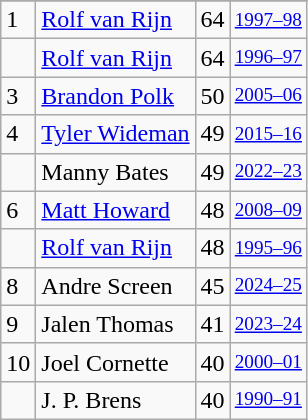<table class="wikitable">
<tr>
</tr>
<tr>
<td>1</td>
<td><a href='#'>Rolf van Rijn</a></td>
<td>64</td>
<td style="font-size:80%;"><a href='#'>1997–98</a></td>
</tr>
<tr>
<td></td>
<td><a href='#'>Rolf van Rijn</a></td>
<td>64</td>
<td style="font-size:80%;"><a href='#'>1996–97</a></td>
</tr>
<tr>
<td>3</td>
<td><a href='#'>Brandon Polk</a></td>
<td>50</td>
<td style="font-size:80%;"><a href='#'>2005–06</a></td>
</tr>
<tr>
<td>4</td>
<td><a href='#'>Tyler Wideman</a></td>
<td>49</td>
<td style="font-size:80%;"><a href='#'>2015–16</a></td>
</tr>
<tr>
<td></td>
<td>Manny Bates</td>
<td>49</td>
<td style="font-size:80%;"><a href='#'>2022–23</a></td>
</tr>
<tr>
<td>6</td>
<td><a href='#'>Matt Howard</a></td>
<td>48</td>
<td style="font-size:80%;"><a href='#'>2008–09</a></td>
</tr>
<tr>
<td></td>
<td><a href='#'>Rolf van Rijn</a></td>
<td>48</td>
<td style="font-size:80%;"><a href='#'>1995–96</a></td>
</tr>
<tr>
<td>8</td>
<td>Andre Screen</td>
<td>45</td>
<td style="font-size:80%;"><a href='#'>2024–25</a></td>
</tr>
<tr>
<td>9</td>
<td>Jalen Thomas</td>
<td>41</td>
<td style="font-size:80%;"><a href='#'>2023–24</a></td>
</tr>
<tr>
<td>10</td>
<td>Joel Cornette</td>
<td>40</td>
<td style="font-size:80%;"><a href='#'>2000–01</a></td>
</tr>
<tr>
<td></td>
<td>J. P. Brens</td>
<td>40</td>
<td style="font-size:80%;"><a href='#'>1990–91</a></td>
</tr>
</table>
